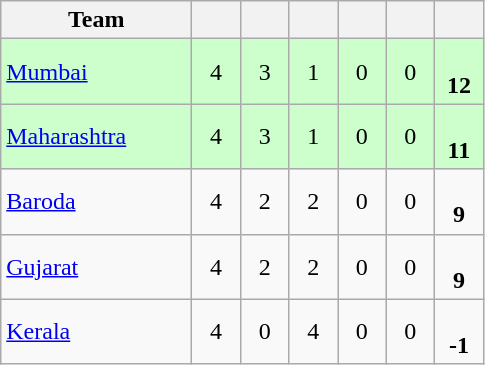<table class="wikitable" style="text-align:center">
<tr>
<th style="width:120px">Team</th>
<th style="width:25px"></th>
<th style="width:25px"></th>
<th style="width:25px"></th>
<th style="width:25px"></th>
<th style="width:25px"></th>
<th style="width:25px"></th>
</tr>
<tr style="background:#cfc;">
<td style="text-align:left"><a href='#'>Mumbai</a></td>
<td>4</td>
<td>3</td>
<td>1</td>
<td>0</td>
<td>0</td>
<td><br><strong>12</strong></td>
</tr>
<tr style="background:#cfc;">
<td style="text-align:left"><a href='#'>Maharashtra</a></td>
<td>4</td>
<td>3</td>
<td>1</td>
<td>0</td>
<td>0</td>
<td><br><strong>11</strong></td>
</tr>
<tr>
<td style="text-align:left"><a href='#'>Baroda</a></td>
<td>4</td>
<td>2</td>
<td>2</td>
<td>0</td>
<td>0</td>
<td><br><strong>9</strong></td>
</tr>
<tr>
<td style="text-align:left"><a href='#'>Gujarat</a></td>
<td>4</td>
<td>2</td>
<td>2</td>
<td>0</td>
<td>0</td>
<td><br><strong>9</strong></td>
</tr>
<tr>
<td style="text-align:left"><a href='#'>Kerala</a></td>
<td>4</td>
<td>0</td>
<td>4</td>
<td>0</td>
<td>0</td>
<td><br><strong>-1</strong></td>
</tr>
</table>
